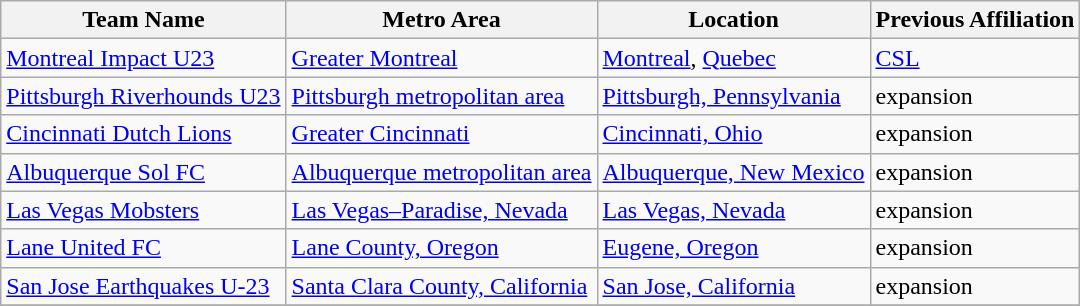<table class="wikitable">
<tr>
<th>Team Name</th>
<th>Metro Area</th>
<th>Location</th>
<th>Previous Affiliation</th>
</tr>
<tr>
<td> <a href='#'>Montreal Impact U23</a></td>
<td><a href='#'>Greater Montreal</a></td>
<td><a href='#'>Montreal</a>, <a href='#'>Quebec</a></td>
<td><a href='#'>CSL</a></td>
</tr>
<tr>
<td> <a href='#'>Pittsburgh Riverhounds U23</a></td>
<td><a href='#'>Pittsburgh metropolitan area</a></td>
<td><a href='#'>Pittsburgh, Pennsylvania</a></td>
<td>expansion </td>
</tr>
<tr>
<td> <a href='#'>Cincinnati Dutch Lions</a></td>
<td><a href='#'>Greater Cincinnati</a></td>
<td><a href='#'>Cincinnati, Ohio</a></td>
<td>expansion </td>
</tr>
<tr>
<td> <a href='#'>Albuquerque Sol FC</a></td>
<td><a href='#'>Albuquerque metropolitan area</a></td>
<td><a href='#'>Albuquerque, New Mexico</a></td>
<td>expansion </td>
</tr>
<tr>
<td> <a href='#'>Las Vegas Mobsters</a></td>
<td><a href='#'>Las Vegas–Paradise, Nevada</a></td>
<td><a href='#'>Las Vegas, Nevada</a></td>
<td>expansion </td>
</tr>
<tr>
<td> <a href='#'>Lane United FC</a></td>
<td><a href='#'>Lane County, Oregon</a></td>
<td><a href='#'>Eugene, Oregon</a></td>
<td>expansion </td>
</tr>
<tr>
<td> <a href='#'>San Jose Earthquakes U-23</a></td>
<td><a href='#'>Santa Clara County, California</a></td>
<td><a href='#'>San Jose, California</a></td>
<td>expansion </td>
</tr>
<tr>
</tr>
</table>
